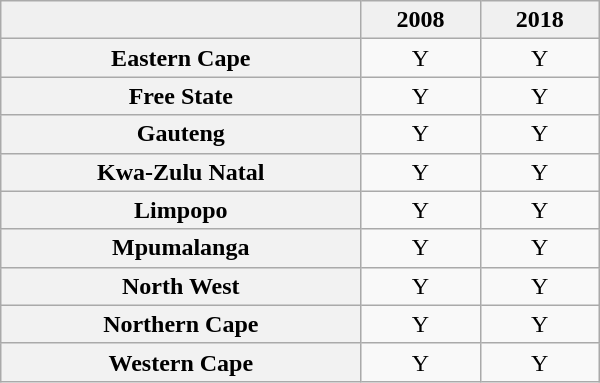<table class="wikitable sortable" style="text-align:center; width:400px; height:150px;">
<tr>
<td style="text-align:center; background:#f0f0f0;"></td>
<td style="text-align:center; background:#f0f0f0;"><strong>2008</strong></td>
<td style="text-align:center; background:#f0f0f0;"><strong>2018</strong></td>
</tr>
<tr>
<th scope="row">Eastern Cape</th>
<td>Y</td>
<td>Y</td>
</tr>
<tr>
<th scope="row">Free State</th>
<td>Y</td>
<td>Y</td>
</tr>
<tr>
<th scope="row">Gauteng</th>
<td>Y</td>
<td>Y</td>
</tr>
<tr>
<th scope="row">Kwa-Zulu Natal</th>
<td>Y</td>
<td>Y</td>
</tr>
<tr>
<th scope="row">Limpopo</th>
<td>Y</td>
<td>Y</td>
</tr>
<tr>
<th scope="row">Mpumalanga</th>
<td>Y</td>
<td>Y</td>
</tr>
<tr>
<th scope="row">North West</th>
<td>Y</td>
<td>Y</td>
</tr>
<tr>
<th scope="row">Northern Cape</th>
<td>Y</td>
<td>Y</td>
</tr>
<tr>
<th scope="row">Western Cape</th>
<td>Y</td>
<td>Y</td>
</tr>
</table>
